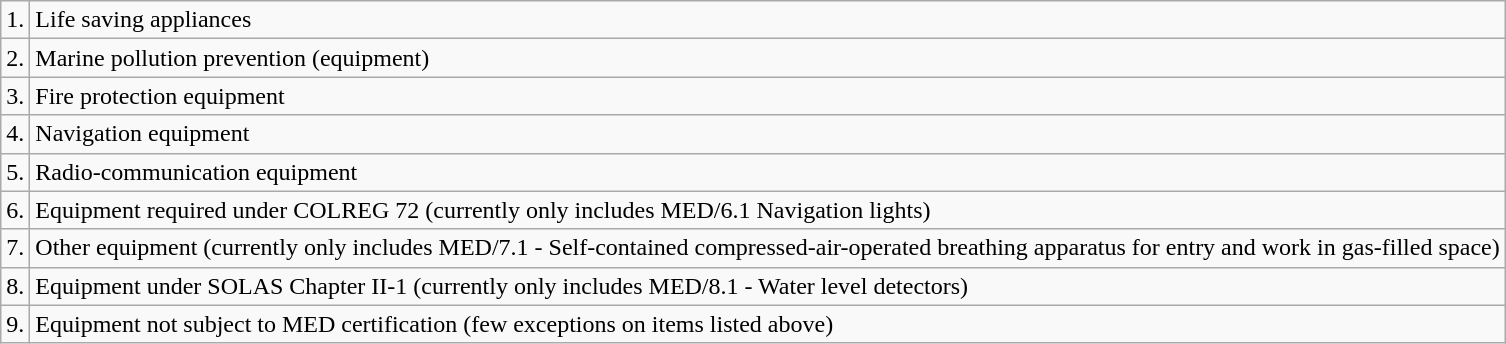<table class="wikitable">
<tr>
<td>1.</td>
<td>Life saving appliances</td>
</tr>
<tr>
<td>2.</td>
<td>Marine pollution prevention (equipment)</td>
</tr>
<tr>
<td>3.</td>
<td>Fire protection equipment</td>
</tr>
<tr>
<td>4.</td>
<td>Navigation equipment</td>
</tr>
<tr>
<td>5.</td>
<td>Radio-communication equipment</td>
</tr>
<tr>
<td>6.</td>
<td>Equipment required under COLREG 72 (currently only includes MED/6.1 Navigation lights)</td>
</tr>
<tr>
<td>7.</td>
<td>Other equipment (currently only includes MED/7.1 - Self-contained compressed-air-operated breathing apparatus for entry and work in gas-filled space)</td>
</tr>
<tr>
<td>8.</td>
<td>Equipment under SOLAS Chapter II-1 (currently only includes MED/8.1 - Water level detectors)</td>
</tr>
<tr>
<td>9.</td>
<td>Equipment not subject to MED certification (few exceptions on items listed above)</td>
</tr>
</table>
